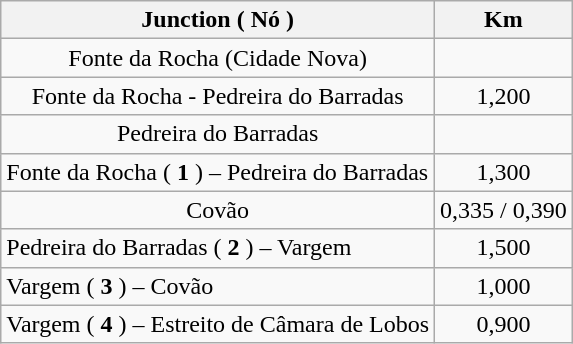<table class="wikitable">
<tr>
<th>Junction ( Nó )</th>
<th>Km</th>
</tr>
<tr>
<td align="center"> Fonte da Rocha (Cidade Nova)</td>
<td></td>
</tr>
<tr>
<td align="center"> Fonte da Rocha - Pedreira do Barradas</td>
<td align="center">1,200</td>
</tr>
<tr>
<td align="center"> Pedreira do Barradas</td>
<td></td>
</tr>
<tr>
<td>Fonte da Rocha ( <strong>1</strong> ) – Pedreira do Barradas</td>
<td align="center">1,300</td>
</tr>
<tr>
<td align="center"> Covão</td>
<td align="center">0,335  / 0,390</td>
</tr>
<tr>
<td>Pedreira do Barradas ( <strong>2</strong> ) – Vargem</td>
<td align="center">1,500</td>
</tr>
<tr>
<td>Vargem ( <strong>3</strong> ) – Covão</td>
<td align="center">1,000</td>
</tr>
<tr>
<td>Vargem ( <strong>4</strong> ) – Estreito de Câmara de Lobos</td>
<td align="center">0,900</td>
</tr>
</table>
